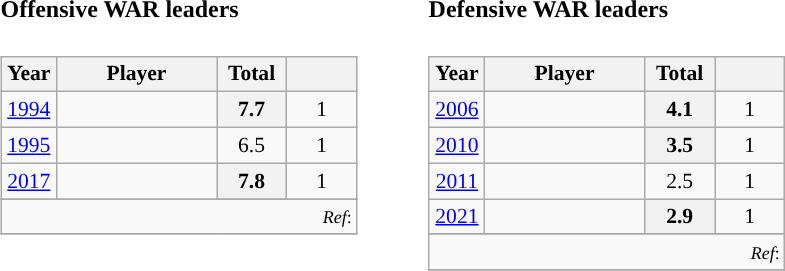<table>
<tr>
<td valign="top"><br><h4>Offensive WAR leaders</h4><table class="wikitable sortable"" style="font-size: 90%; text-align:left;">
<tr>
<th width="30">Year</th>
<th width="100">Player</th>
<th width="40">Total</th>
<th width="40"></th>
</tr>
<tr>
<td style="text-align:center"><a href='#'>1994</a></td>
<td align=left></td>
<th>7.7</th>
<td style="text-align:center">1</td>
</tr>
<tr>
<td style="text-align:center"><a href='#'>1995</a></td>
<td align=left></td>
<td style="text-align:center">6.5</td>
<td style="text-align:center">1</td>
</tr>
<tr>
<td style="text-align:center"><a href='#'>2017</a></td>
<td align=left></td>
<th>7.8</th>
<td style="text-align:center">1</td>
</tr>
<tr>
</tr>
<tr class="sortbottom">
<td style="text-align:right"; colspan="4"><small><em>Ref</em>:</small></td>
</tr>
<tr>
</tr>
</table>
</td>
<td width="25"> </td>
<td valign="top"><br><h4>Defensive WAR leaders</h4><table class="wikitable sortable"" style="font-size: 90%; text-align:left;">
<tr>
<th width="30">Year</th>
<th width="100">Player</th>
<th width="40">Total</th>
<th width="40"></th>
</tr>
<tr>
<td style="text-align:center"><a href='#'>2006</a></td>
<td align=left></td>
<th>4.1</th>
<td style="text-align:center">1</td>
</tr>
<tr>
<td style="text-align:center"><a href='#'>2010</a></td>
<td align=left></td>
<th>3.5</th>
<td style="text-align:center">1</td>
</tr>
<tr>
<td style="text-align:center"><a href='#'>2011</a></td>
<td align=left></td>
<td style="text-align:center">2.5</td>
<td style="text-align:center">1</td>
</tr>
<tr>
<td style="text-align:center"><a href='#'>2021</a></td>
<td align=left></td>
<th>2.9</th>
<td style="text-align:center">1</td>
</tr>
<tr>
</tr>
<tr class="sortbottom">
<td style="text-align:right"; colspan="4"><small><em>Ref</em>:</small></td>
</tr>
<tr>
</tr>
</table>
</td>
</tr>
</table>
